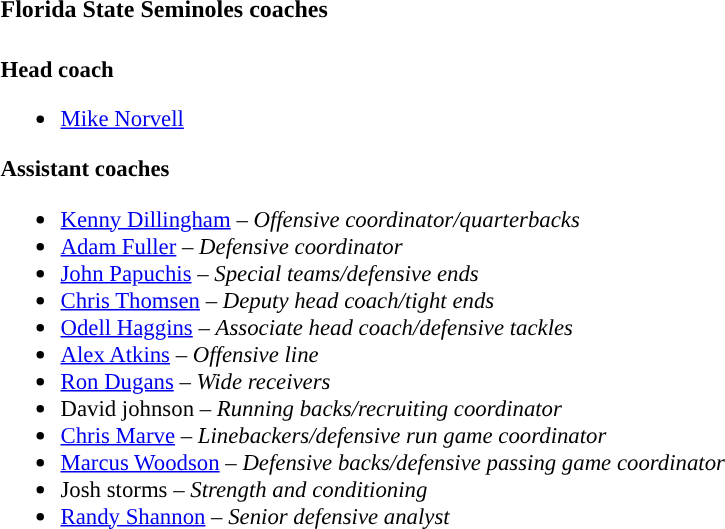<table class="toccolours" style="text-align: left;">
<tr>
<td colspan="9"><strong>Florida State Seminoles coaches</strong></td>
</tr>
<tr>
<td style="font-size: 95%;" valign="top"><br><strong>Head coach</strong><ul><li><a href='#'>Mike Norvell</a></li></ul><strong>Assistant coaches</strong><ul><li><a href='#'>Kenny Dillingham</a> – <em>Offensive coordinator/quarterbacks</em></li><li><a href='#'>Adam Fuller</a> – <em>Defensive coordinator</em></li><li><a href='#'>John Papuchis</a> – <em>Special teams/defensive ends</em></li><li><a href='#'>Chris Thomsen</a> – <em>Deputy head coach/tight ends</em></li><li><a href='#'>Odell Haggins</a> – <em>Associate head coach/defensive tackles</em></li><li><a href='#'>Alex Atkins</a> – <em>Offensive line</em></li><li><a href='#'>Ron Dugans</a> – <em>Wide receivers</em></li><li>David johnson – <em>Running backs/recruiting coordinator</em></li><li><a href='#'>Chris Marve</a> – <em>Linebackers/defensive run game coordinator</em></li><li><a href='#'>Marcus Woodson</a> – <em>Defensive backs/defensive passing game coordinator</em></li><li>Josh storms – <em>Strength and conditioning</em></li><li><a href='#'>Randy Shannon</a> – <em>Senior defensive analyst</em></li></ul></td>
</tr>
</table>
